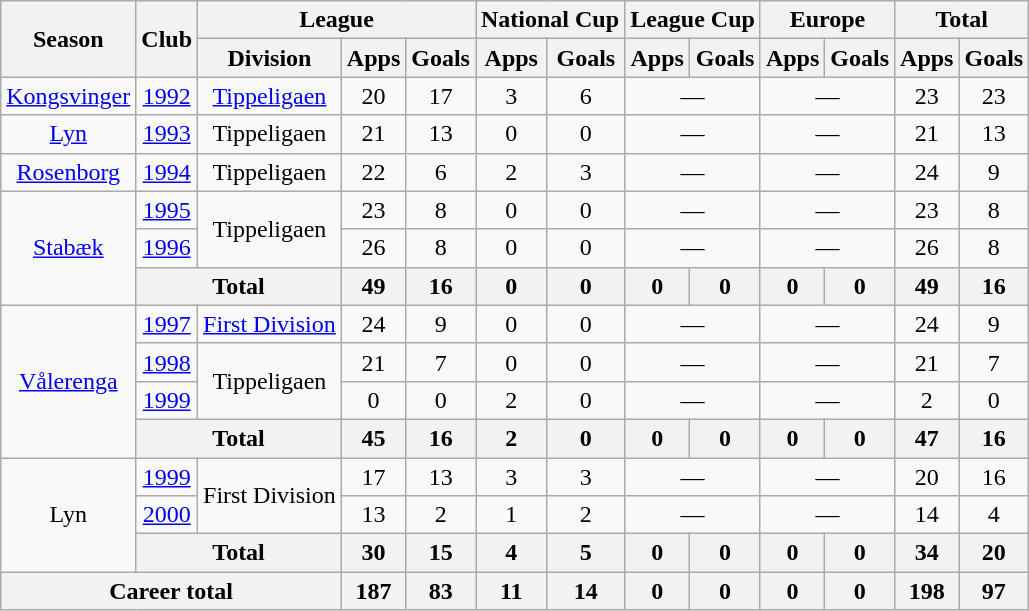<table class="wikitable" style="text-align:center">
<tr>
<th rowspan="2">Season</th>
<th rowspan="2">Club</th>
<th colspan="3">League</th>
<th colspan="2">National Cup</th>
<th colspan="2">League Cup</th>
<th colspan="2">Europe</th>
<th colspan="2">Total</th>
</tr>
<tr>
<th>Division</th>
<th>Apps</th>
<th>Goals</th>
<th>Apps</th>
<th>Goals</th>
<th>Apps</th>
<th>Goals</th>
<th>Apps</th>
<th>Goals</th>
<th>Apps</th>
<th>Goals</th>
</tr>
<tr>
<td><a href='#'>Kongsvinger</a></td>
<td><a href='#'>1992</a></td>
<td><a href='#'>Tippeligaen</a></td>
<td>20</td>
<td>17</td>
<td>3</td>
<td>6</td>
<td colspan="2">—</td>
<td colspan="2">—</td>
<td>23</td>
<td>23</td>
</tr>
<tr>
<td><a href='#'>Lyn</a></td>
<td><a href='#'>1993</a></td>
<td>Tippeligaen</td>
<td>21</td>
<td>13</td>
<td>0</td>
<td>0</td>
<td colspan="2">—</td>
<td colspan="2">—</td>
<td>21</td>
<td>13</td>
</tr>
<tr>
<td><a href='#'>Rosenborg</a></td>
<td><a href='#'>1994</a></td>
<td>Tippeligaen</td>
<td>22</td>
<td>6</td>
<td>2</td>
<td>3</td>
<td colspan="2">—</td>
<td colspan="2">—</td>
<td>24</td>
<td>9</td>
</tr>
<tr>
<td rowspan="3"><a href='#'>Stabæk</a></td>
<td><a href='#'>1995</a></td>
<td rowspan="2">Tippeligaen</td>
<td>23</td>
<td>8</td>
<td>0</td>
<td>0</td>
<td colspan="2">—</td>
<td colspan="2">—</td>
<td>23</td>
<td>8</td>
</tr>
<tr>
<td><a href='#'>1996</a></td>
<td>26</td>
<td>8</td>
<td>0</td>
<td>0</td>
<td colspan="2">—</td>
<td colspan="2">—</td>
<td>26</td>
<td>8</td>
</tr>
<tr>
<th colspan="2">Total</th>
<th>49</th>
<th>16</th>
<th>0</th>
<th>0</th>
<th>0</th>
<th>0</th>
<th>0</th>
<th>0</th>
<th>49</th>
<th>16</th>
</tr>
<tr>
<td rowspan="4"><a href='#'>Vålerenga</a></td>
<td><a href='#'>1997</a></td>
<td><a href='#'>First Division</a></td>
<td>24</td>
<td>9</td>
<td>0</td>
<td>0</td>
<td colspan="2">—</td>
<td colspan="2">—</td>
<td>24</td>
<td>9</td>
</tr>
<tr>
<td><a href='#'>1998</a></td>
<td rowspan="2">Tippeligaen</td>
<td>21</td>
<td>7</td>
<td>0</td>
<td>0</td>
<td colspan="2">—</td>
<td colspan="2">—</td>
<td>21</td>
<td>7</td>
</tr>
<tr>
<td><a href='#'>1999</a></td>
<td>0</td>
<td>0</td>
<td>2</td>
<td>0</td>
<td colspan="2">—</td>
<td colspan="2">—</td>
<td>2</td>
<td>0</td>
</tr>
<tr>
<th colspan="2">Total</th>
<th>45</th>
<th>16</th>
<th>2</th>
<th>0</th>
<th>0</th>
<th>0</th>
<th>0</th>
<th>0</th>
<th>47</th>
<th>16</th>
</tr>
<tr>
<td rowspan="3">Lyn</td>
<td><a href='#'>1999</a></td>
<td rowspan="2">First Division</td>
<td>17</td>
<td>13</td>
<td>3</td>
<td>3</td>
<td colspan="2">—</td>
<td colspan="2">—</td>
<td>20</td>
<td>16</td>
</tr>
<tr>
<td><a href='#'>2000</a></td>
<td>13</td>
<td>2</td>
<td>1</td>
<td>2</td>
<td colspan="2">—</td>
<td colspan="2">—</td>
<td>14</td>
<td>4</td>
</tr>
<tr>
<th colspan="2">Total</th>
<th>30</th>
<th>15</th>
<th>4</th>
<th>5</th>
<th>0</th>
<th>0</th>
<th>0</th>
<th>0</th>
<th>34</th>
<th>20</th>
</tr>
<tr>
<th colspan="3">Career total</th>
<th>187</th>
<th>83</th>
<th>11</th>
<th>14</th>
<th>0</th>
<th>0</th>
<th>0</th>
<th>0</th>
<th>198</th>
<th>97</th>
</tr>
</table>
